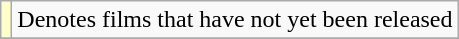<table class="wikitable">
<tr>
<td style="background:#FFFFCC;"></td>
<td>Denotes films that have not yet been released</td>
</tr>
<tr>
</tr>
</table>
